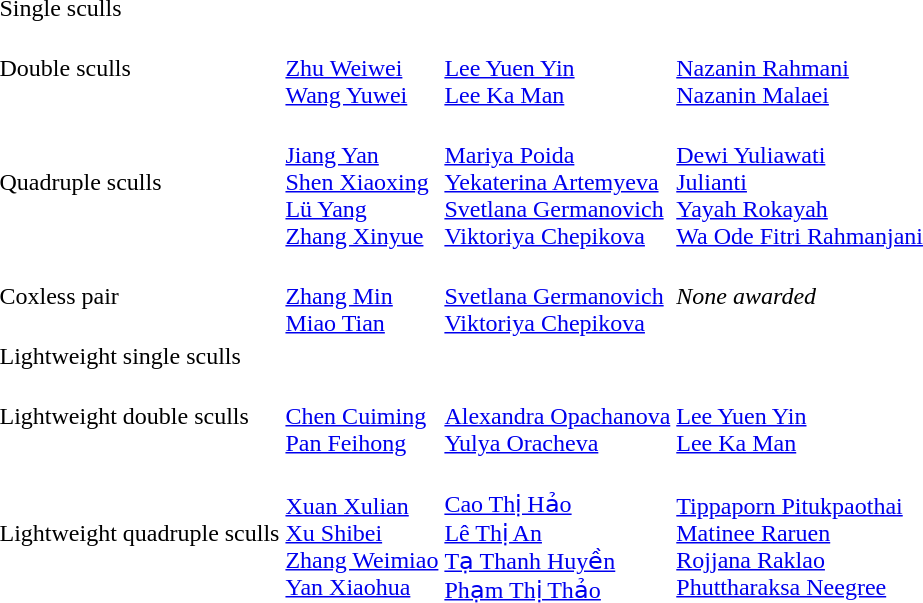<table>
<tr>
<td>Single sculls</td>
<td></td>
<td></td>
<td></td>
</tr>
<tr>
<td>Double sculls</td>
<td><br><a href='#'>Zhu Weiwei</a><br><a href='#'>Wang Yuwei</a></td>
<td><br><a href='#'>Lee Yuen Yin</a><br><a href='#'>Lee Ka Man</a></td>
<td><br><a href='#'>Nazanin Rahmani</a><br><a href='#'>Nazanin Malaei</a></td>
</tr>
<tr>
<td>Quadruple sculls</td>
<td><br><a href='#'>Jiang Yan</a><br><a href='#'>Shen Xiaoxing</a><br><a href='#'>Lü Yang</a><br><a href='#'>Zhang Xinyue</a></td>
<td><br><a href='#'>Mariya Poida</a><br><a href='#'>Yekaterina Artemyeva</a><br><a href='#'>Svetlana Germanovich</a><br><a href='#'>Viktoriya Chepikova</a></td>
<td><br><a href='#'>Dewi Yuliawati</a><br><a href='#'>Julianti</a><br><a href='#'>Yayah Rokayah</a><br><a href='#'>Wa Ode Fitri Rahmanjani</a></td>
</tr>
<tr>
<td>Coxless pair</td>
<td><br><a href='#'>Zhang Min</a><br><a href='#'>Miao Tian</a></td>
<td><br><a href='#'>Svetlana Germanovich</a><br><a href='#'>Viktoriya Chepikova</a></td>
<td><em>None awarded</em></td>
</tr>
<tr>
<td>Lightweight single sculls</td>
<td></td>
<td></td>
<td></td>
</tr>
<tr>
<td>Lightweight double sculls</td>
<td><br><a href='#'>Chen Cuiming</a><br><a href='#'>Pan Feihong</a></td>
<td><br><a href='#'>Alexandra Opachanova</a><br><a href='#'>Yulya Oracheva</a></td>
<td><br><a href='#'>Lee Yuen Yin</a><br><a href='#'>Lee Ka Man</a></td>
</tr>
<tr>
<td>Lightweight quadruple sculls</td>
<td><br><a href='#'>Xuan Xulian</a><br><a href='#'>Xu Shibei</a><br><a href='#'>Zhang Weimiao</a><br><a href='#'>Yan Xiaohua</a></td>
<td><br><a href='#'>Cao Thị Hảo</a><br><a href='#'>Lê Thị An</a><br><a href='#'>Tạ Thanh Huyền</a><br><a href='#'>Phạm Thị Thảo</a></td>
<td><br><a href='#'>Tippaporn Pitukpaothai</a><br><a href='#'>Matinee Raruen</a><br><a href='#'>Rojjana Raklao</a><br><a href='#'>Phuttharaksa Neegree</a></td>
</tr>
</table>
